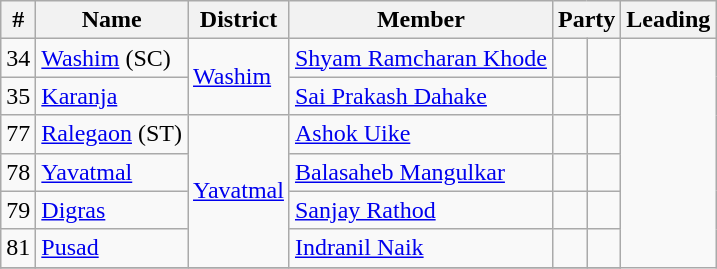<table class="wikitable sortable">
<tr>
<th>#</th>
<th>Name</th>
<th>District</th>
<th>Member</th>
<th colspan="2">Party</th>
<th colspan=2>Leading<br></th>
</tr>
<tr>
<td>34</td>
<td><a href='#'>Washim</a> (SC)</td>
<td rowspan="2"><a href='#'>Washim</a></td>
<td><a href='#'>Shyam Ramcharan Khode</a></td>
<td></td>
<td></td>
</tr>
<tr>
<td>35</td>
<td><a href='#'>Karanja</a></td>
<td><a href='#'>Sai Prakash Dahake</a></td>
<td></td>
<td></td>
</tr>
<tr>
<td>77</td>
<td><a href='#'>Ralegaon</a> (ST)</td>
<td rowspan="4"><a href='#'>Yavatmal</a></td>
<td><a href='#'>Ashok Uike</a></td>
<td></td>
<td></td>
</tr>
<tr>
<td>78</td>
<td><a href='#'>Yavatmal</a></td>
<td><a href='#'>Balasaheb Mangulkar</a></td>
<td></td>
<td></td>
</tr>
<tr>
<td>79</td>
<td><a href='#'>Digras</a></td>
<td><a href='#'>Sanjay Rathod</a></td>
<td></td>
<td></td>
</tr>
<tr>
<td>81</td>
<td><a href='#'>Pusad</a></td>
<td><a href='#'>Indranil Naik</a></td>
<td></td>
<td></td>
</tr>
<tr>
</tr>
</table>
